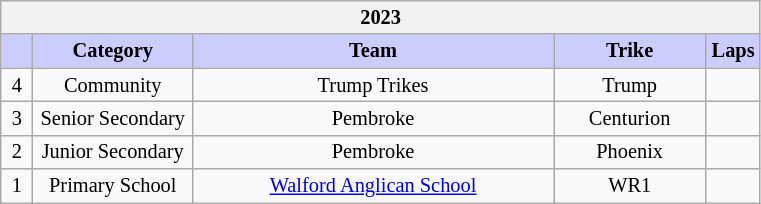<table class="wikitable" style="font-size: 85%; text-align:center">
<tr>
<th colspan="5" width="500">2023</th>
</tr>
<tr>
<th width="15" style="background:#ccf"></th>
<th width="100" style="background:#ccf">Category</th>
<th style="background:#ccf">Team</th>
<th style="background:#ccf">Trike</th>
<th width="30" style="background:#ccf">Laps</th>
</tr>
<tr>
<td>4</td>
<td>Community</td>
<td> Trump Trikes</td>
<td>Trump</td>
<td></td>
</tr>
<tr>
<td>3</td>
<td>Senior Secondary</td>
<td>Pembroke</td>
<td>Centurion</td>
<td></td>
</tr>
<tr>
<td>2</td>
<td>Junior Secondary</td>
<td>Pembroke</td>
<td>Phoenix</td>
<td></td>
</tr>
<tr>
<td>1</td>
<td>Primary School</td>
<td> <a href='#'>Walford Anglican School</a></td>
<td>WR1</td>
<td></td>
</tr>
</table>
